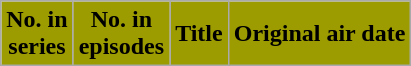<table class="wikitable plainrowheaders">
<tr>
<th style="background: #9C9C00;">No. in<br>series</th>
<th style="background: #9C9C00;">No. in<br>episodes</th>
<th style="background: #9C9C00;">Title</th>
<th style="background: #9C9C00;">Original air date<br>






</th>
</tr>
</table>
